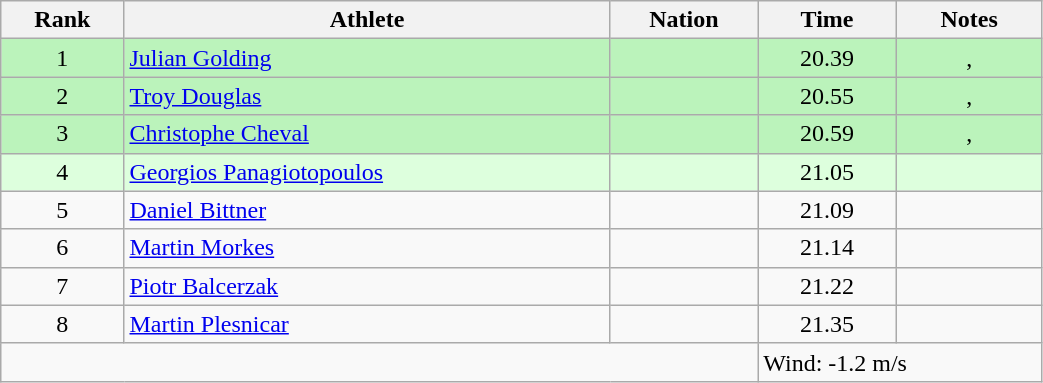<table class="wikitable sortable" style="text-align:center;width: 55%;">
<tr>
<th scope="col">Rank</th>
<th scope="col">Athlete</th>
<th scope="col">Nation</th>
<th scope="col">Time</th>
<th scope="col">Notes</th>
</tr>
<tr bgcolor=bbf3bb>
<td>1</td>
<td align=left><a href='#'>Julian Golding</a></td>
<td align=left></td>
<td>20.39</td>
<td>, </td>
</tr>
<tr bgcolor=bbf3bb>
<td>2</td>
<td align=left><a href='#'>Troy Douglas</a></td>
<td align=left></td>
<td>20.55</td>
<td>, </td>
</tr>
<tr bgcolor=bbf3bb>
<td>3</td>
<td align=left><a href='#'>Christophe Cheval</a></td>
<td align=left></td>
<td>20.59</td>
<td>, </td>
</tr>
<tr bgcolor=ddffdd>
<td>4</td>
<td align=left><a href='#'>Georgios Panagiotopoulos</a></td>
<td align=left></td>
<td>21.05</td>
<td></td>
</tr>
<tr>
<td>5</td>
<td align=left><a href='#'>Daniel Bittner</a></td>
<td align=left></td>
<td>21.09</td>
<td></td>
</tr>
<tr>
<td>6</td>
<td align=left><a href='#'>Martin Morkes</a></td>
<td align=left></td>
<td>21.14</td>
<td></td>
</tr>
<tr>
<td>7</td>
<td align=left><a href='#'>Piotr Balcerzak</a></td>
<td align=left></td>
<td>21.22</td>
<td></td>
</tr>
<tr>
<td>8</td>
<td align=left><a href='#'>Martin Plesnicar</a></td>
<td align=left></td>
<td>21.35</td>
<td></td>
</tr>
<tr class="sortbottom">
<td colspan="3"></td>
<td colspan="2" style="text-align:left;">Wind: -1.2 m/s</td>
</tr>
</table>
